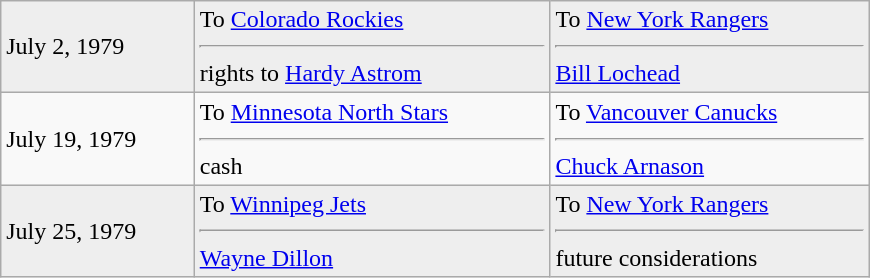<table class="wikitable" style="border:1px solid #999; width:580px;">
<tr style="background:#eee;">
<td>July 2, 1979</td>
<td valign="top">To <a href='#'>Colorado Rockies</a><hr>rights to <a href='#'>Hardy Astrom</a></td>
<td valign="top">To <a href='#'>New York Rangers</a><hr><a href='#'>Bill Lochead</a></td>
</tr>
<tr>
<td>July 19, 1979</td>
<td valign="top">To <a href='#'>Minnesota North Stars</a><hr>cash</td>
<td valign="top">To <a href='#'>Vancouver Canucks</a><hr><a href='#'>Chuck Arnason</a></td>
</tr>
<tr style="background:#eee;">
<td>July 25, 1979</td>
<td valign="top">To <a href='#'>Winnipeg Jets</a><hr><a href='#'>Wayne Dillon</a></td>
<td valign="top">To <a href='#'>New York Rangers</a><hr>future considerations</td>
</tr>
</table>
